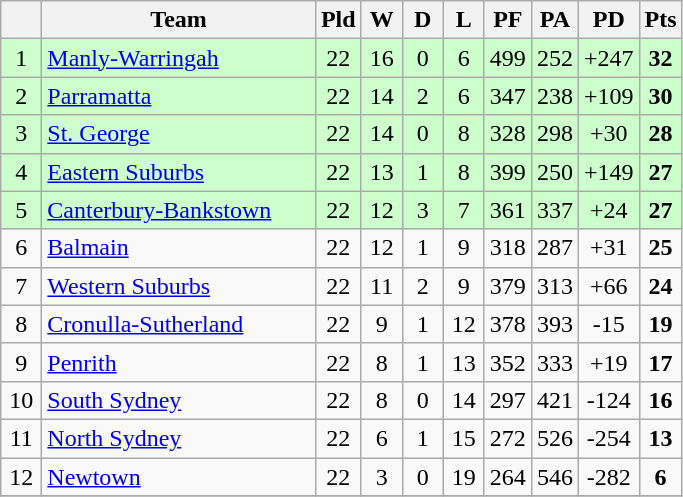<table class="wikitable" style="text-align:center;">
<tr>
<th width=20 abbr="Position×"></th>
<th width=175>Team</th>
<th width=20 abbr="Played">Pld</th>
<th width=20 abbr="Won">W</th>
<th width=20 abbr="Drawn">D</th>
<th width=20 abbr="Lost">L</th>
<th width=20 abbr="Points for">PF</th>
<th width=20 abbr="Points against">PA</th>
<th width=20 abbr="Points difference">PD</th>
<th width=20 abbr="Points">Pts</th>
</tr>
<tr style="background: #ccffcc;">
<td>1</td>
<td style="text-align:left;"> <a href='#'>Manly-Warringah</a></td>
<td>22</td>
<td>16</td>
<td>0</td>
<td>6</td>
<td>499</td>
<td>252</td>
<td>+247</td>
<td><strong>32</strong></td>
</tr>
<tr style="background: #ccffcc;">
<td>2</td>
<td style="text-align:left;"> <a href='#'>Parramatta</a></td>
<td>22</td>
<td>14</td>
<td>2</td>
<td>6</td>
<td>347</td>
<td>238</td>
<td>+109</td>
<td><strong>30</strong></td>
</tr>
<tr style="background: #ccffcc;">
<td>3</td>
<td style="text-align:left;"> <a href='#'>St. George</a></td>
<td>22</td>
<td>14</td>
<td>0</td>
<td>8</td>
<td>328</td>
<td>298</td>
<td>+30</td>
<td><strong>28</strong></td>
</tr>
<tr style="background: #ccffcc;">
<td>4</td>
<td style="text-align:left;"> <a href='#'>Eastern Suburbs</a></td>
<td>22</td>
<td>13</td>
<td>1</td>
<td>8</td>
<td>399</td>
<td>250</td>
<td>+149</td>
<td><strong>27</strong></td>
</tr>
<tr style="background: #ccffcc;">
<td>5</td>
<td style="text-align:left;"> <a href='#'>Canterbury-Bankstown</a></td>
<td>22</td>
<td>12</td>
<td>3</td>
<td>7</td>
<td>361</td>
<td>337</td>
<td>+24</td>
<td><strong>27</strong></td>
</tr>
<tr>
<td>6</td>
<td style="text-align:left;"> <a href='#'>Balmain</a></td>
<td>22</td>
<td>12</td>
<td>1</td>
<td>9</td>
<td>318</td>
<td>287</td>
<td>+31</td>
<td><strong>25</strong></td>
</tr>
<tr>
<td>7</td>
<td style="text-align:left;"> <a href='#'>Western Suburbs</a></td>
<td>22</td>
<td>11</td>
<td>2</td>
<td>9</td>
<td>379</td>
<td>313</td>
<td>+66</td>
<td><strong>24</strong></td>
</tr>
<tr>
<td>8</td>
<td style="text-align:left;"> <a href='#'>Cronulla-Sutherland</a></td>
<td>22</td>
<td>9</td>
<td>1</td>
<td>12</td>
<td>378</td>
<td>393</td>
<td>-15</td>
<td><strong>19</strong></td>
</tr>
<tr>
<td>9</td>
<td style="text-align:left;"> <a href='#'>Penrith</a></td>
<td>22</td>
<td>8</td>
<td>1</td>
<td>13</td>
<td>352</td>
<td>333</td>
<td>+19</td>
<td><strong>17</strong></td>
</tr>
<tr>
<td>10</td>
<td style="text-align:left;"> <a href='#'>South Sydney</a></td>
<td>22</td>
<td>8</td>
<td>0</td>
<td>14</td>
<td>297</td>
<td>421</td>
<td>-124</td>
<td><strong>16</strong></td>
</tr>
<tr>
<td>11</td>
<td style="text-align:left;"> <a href='#'>North Sydney</a></td>
<td>22</td>
<td>6</td>
<td>1</td>
<td>15</td>
<td>272</td>
<td>526</td>
<td>-254</td>
<td><strong>13</strong></td>
</tr>
<tr>
<td>12</td>
<td style="text-align:left;"> <a href='#'>Newtown</a></td>
<td>22</td>
<td>3</td>
<td>0</td>
<td>19</td>
<td>264</td>
<td>546</td>
<td>-282</td>
<td><strong>6</strong></td>
</tr>
<tr>
</tr>
</table>
